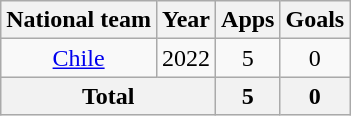<table class="wikitable" style="text-align:center">
<tr>
<th>National team</th>
<th>Year</th>
<th>Apps</th>
<th>Goals</th>
</tr>
<tr>
<td rowspan="1"><a href='#'>Chile</a></td>
<td>2022</td>
<td>5</td>
<td>0</td>
</tr>
<tr>
<th colspan="2">Total</th>
<th>5</th>
<th>0</th>
</tr>
</table>
